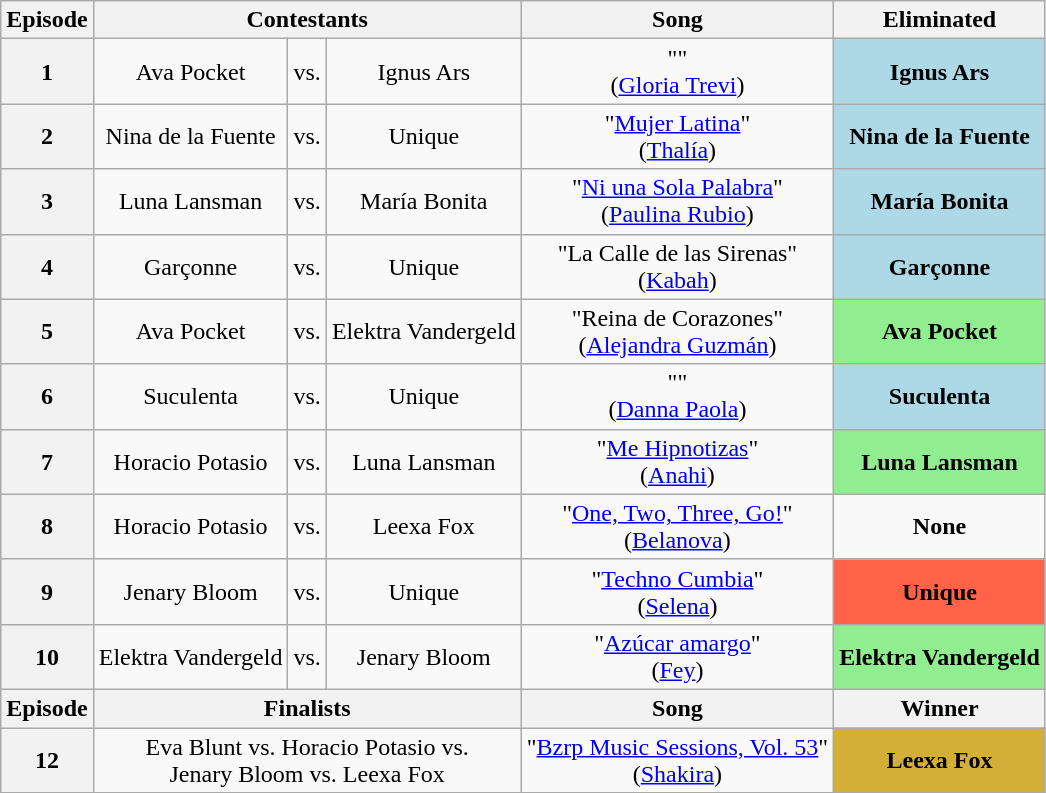<table class="wikitable" style="text-align:center">
<tr>
<th scope="col">Episode</th>
<th scope="col" colspan="3">Contestants</th>
<th scope="col">Song</th>
<th scope="col">Eliminated</th>
</tr>
<tr>
<th scope="row">1</th>
<td>Ava Pocket</td>
<td>vs.</td>
<td>Ignus Ars</td>
<td>""<br>(<a href='#'>Gloria Trevi</a>)</td>
<td bgcolor="lightblue"><strong>Ignus Ars</strong></td>
</tr>
<tr>
<th scope="row">2</th>
<td nowrap>Nina de la Fuente</td>
<td>vs.</td>
<td>Unique</td>
<td>"<a href='#'>Mujer Latina</a>"<br>(<a href='#'>Thalía</a>)</td>
<td bgcolor="lightblue" nowrap><strong>Nina de la Fuente</strong></td>
</tr>
<tr>
<th scope="row">3</th>
<td>Luna Lansman</td>
<td>vs.</td>
<td>María Bonita</td>
<td>"<a href='#'>Ni una Sola Palabra</a>"<br>(<a href='#'>Paulina Rubio</a>)</td>
<td bgcolor="lightblue"><strong>María Bonita</strong></td>
</tr>
<tr>
<th scope="row">4</th>
<td>Garçonne</td>
<td>vs.</td>
<td>Unique</td>
<td nowrap>"La Calle de las Sirenas"<br>(<a href='#'>Kabah</a>)</td>
<td bgcolor="lightblue"><strong>Garçonne</strong></td>
</tr>
<tr>
<th scope="row">5</th>
<td>Ava Pocket</td>
<td>vs.</td>
<td nowrap>Elektra Vandergeld</td>
<td>"Reina de Corazones"<br>(<a href='#'>Alejandra Guzmán</a>)</td>
<td bgcolor="lightgreen"><strong>Ava Pocket</strong></td>
</tr>
<tr>
<th scope="row">6</th>
<td>Suculenta</td>
<td>vs.</td>
<td>Unique</td>
<td>""<br>(<a href='#'>Danna Paola</a>)</td>
<td bgcolor="lightblue"><strong>Suculenta</strong></td>
</tr>
<tr>
<th scope="row">7</th>
<td>Horacio Potasio</td>
<td>vs.</td>
<td>Luna Lansman</td>
<td>"<a href='#'>Me Hipnotizas</a>"<br>(<a href='#'>Anahi</a>)</td>
<td bgcolor="lightgreen"><strong>Luna Lansman</strong></td>
</tr>
<tr>
<th scope="row">8</th>
<td>Horacio Potasio</td>
<td>vs.</td>
<td>Leexa Fox</td>
<td>"<a href='#'>One, Two, Three, Go!</a>"<br>(<a href='#'>Belanova</a>)</td>
<td><strong>None</strong></td>
</tr>
<tr>
<th scope="row">9</th>
<td>Jenary Bloom</td>
<td>vs.</td>
<td>Unique</td>
<td>"<a href='#'>Techno Cumbia</a>"<br>(<a href='#'>Selena</a>)</td>
<td bgcolor="tomato"><strong>Unique</strong></td>
</tr>
<tr>
<th scope="row">10</th>
<td nowrap>Elektra Vandergeld</td>
<td>vs.</td>
<td>Jenary Bloom</td>
<td>"<a href='#'>Azúcar amargo</a>"<br>(<a href='#'>Fey</a>)</td>
<td bgcolor="lightgreen" nowrap><strong>Elektra Vandergeld</strong></td>
</tr>
<tr>
<th scope="col">Episode</th>
<th scope="col" colspan="3">Finalists</th>
<th scope="col">Song</th>
<th scope="col">Winner</th>
</tr>
<tr>
<th scope="row" rowspan="9">12</th>
<td colspan="3">Eva Blunt vs. Horacio Potasio vs.<br>Jenary Bloom vs. Leexa Fox</td>
<td nowrap>"<a href='#'>Bzrp Music Sessions, Vol. 53</a>"<br>(<a href='#'>Shakira</a>)</td>
<td bgcolor="#D4AF37"><strong>Leexa Fox</strong></td>
</tr>
<tr>
</tr>
</table>
